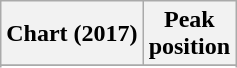<table class="wikitable plainrowheaders sortable" style="text-align:center">
<tr>
<th scope="col">Chart (2017)</th>
<th scope="col">Peak<br>position</th>
</tr>
<tr>
</tr>
<tr>
</tr>
<tr>
</tr>
<tr>
</tr>
</table>
